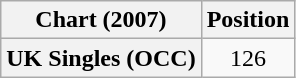<table class="wikitable plainrowheaders" style="text-align:center">
<tr>
<th>Chart (2007)</th>
<th>Position</th>
</tr>
<tr>
<th scope="row">UK Singles (OCC)</th>
<td>126</td>
</tr>
</table>
